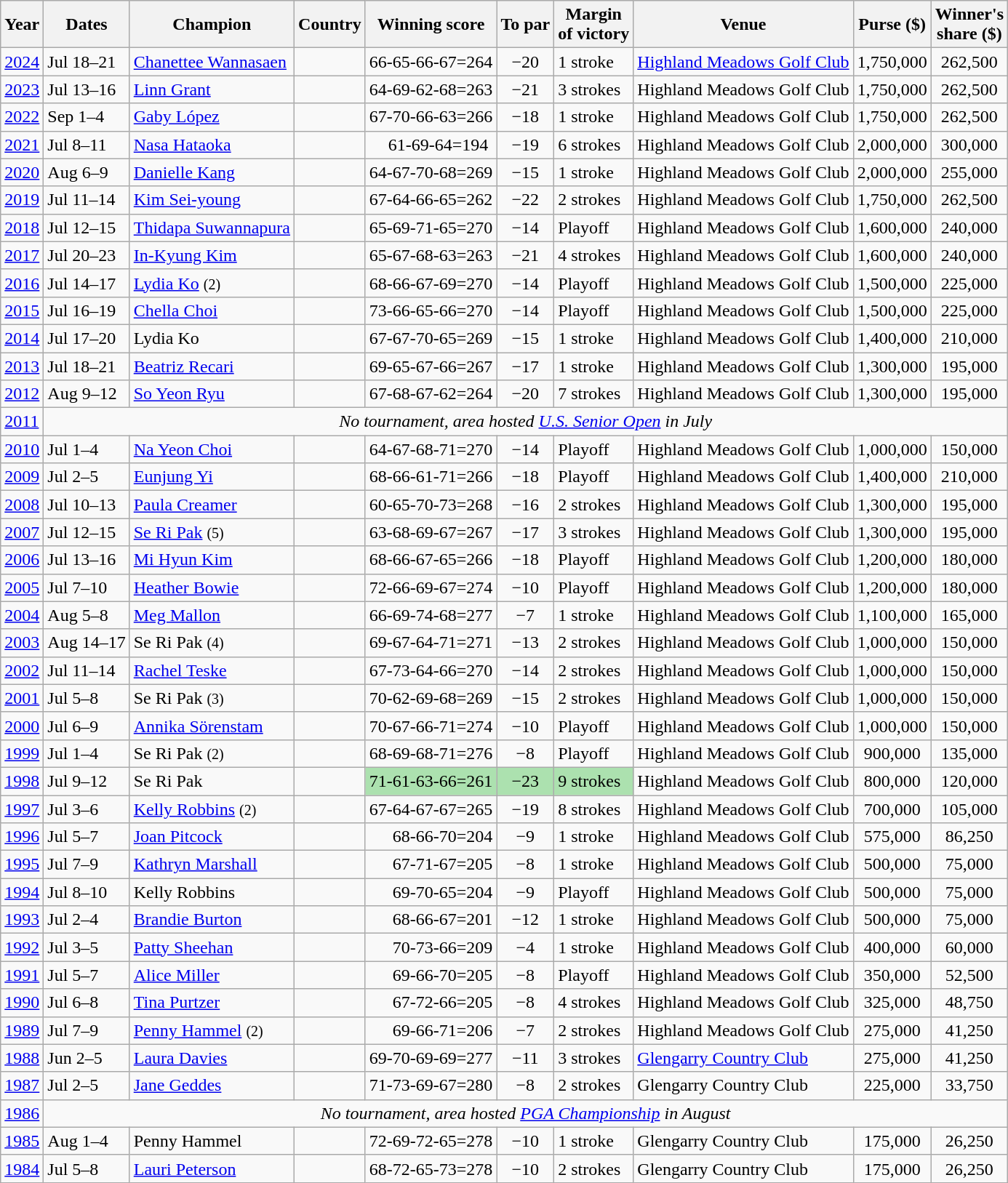<table class="wikitable">
<tr>
<th>Year</th>
<th>Dates</th>
<th>Champion</th>
<th>Country</th>
<th>Winning score</th>
<th>To par</th>
<th>Margin<br>of victory</th>
<th>Venue</th>
<th>Purse ($)</th>
<th>Winner's<br>share ($)</th>
</tr>
<tr>
<td><a href='#'>2024</a></td>
<td>Jul 18–21</td>
<td><a href='#'>Chanettee Wannasaen</a></td>
<td></td>
<td align=right>66-65-66-67=264</td>
<td align=center>−20</td>
<td>1 stroke</td>
<td><a href='#'>Highland Meadows Golf Club</a></td>
<td align=center>1,750,000</td>
<td align=center>262,500</td>
</tr>
<tr>
<td><a href='#'>2023</a></td>
<td>Jul 13–16</td>
<td><a href='#'>Linn Grant</a></td>
<td></td>
<td align=right>64-69-62-68=263</td>
<td align=center>−21</td>
<td>3 strokes</td>
<td>Highland Meadows Golf Club</td>
<td align=center>1,750,000</td>
<td align=center>262,500</td>
</tr>
<tr>
<td><a href='#'>2022</a></td>
<td>Sep 1–4</td>
<td><a href='#'>Gaby López</a></td>
<td></td>
<td align=right>67-70-66-63=266</td>
<td align=center>−18</td>
<td>1 stroke</td>
<td>Highland Meadows Golf Club</td>
<td align=center>1,750,000</td>
<td align=center>262,500</td>
</tr>
<tr>
<td><a href='#'>2021</a></td>
<td>Jul 8–11</td>
<td><a href='#'>Nasa Hataoka</a></td>
<td></td>
<td align=right>61-69-64=194 </td>
<td align=center>−19</td>
<td>6 strokes</td>
<td>Highland Meadows Golf Club</td>
<td align=center>2,000,000</td>
<td align=center>300,000</td>
</tr>
<tr>
<td><a href='#'>2020</a></td>
<td>Aug 6–9</td>
<td><a href='#'>Danielle Kang</a></td>
<td></td>
<td align=right>64-67-70-68=269</td>
<td align=center>−15</td>
<td>1 stroke</td>
<td>Highland Meadows Golf Club</td>
<td align=center>2,000,000</td>
<td align=center>255,000</td>
</tr>
<tr>
<td><a href='#'>2019</a></td>
<td>Jul 11–14</td>
<td><a href='#'>Kim Sei-young</a></td>
<td></td>
<td align=right>67-64-66-65=262</td>
<td align=center>−22</td>
<td>2 strokes</td>
<td>Highland Meadows Golf Club</td>
<td align=center>1,750,000</td>
<td align=center>262,500</td>
</tr>
<tr>
<td><a href='#'>2018</a></td>
<td>Jul 12–15</td>
<td><a href='#'>Thidapa Suwannapura</a></td>
<td></td>
<td align=right>65-69-71-65=270</td>
<td align=center>−14</td>
<td>Playoff</td>
<td>Highland Meadows Golf Club</td>
<td align=center>1,600,000</td>
<td align=center>240,000</td>
</tr>
<tr>
<td><a href='#'>2017</a></td>
<td>Jul 20–23</td>
<td><a href='#'>In-Kyung Kim</a></td>
<td></td>
<td align=right>65-67-68-63=263</td>
<td align=center>−21</td>
<td>4 strokes</td>
<td>Highland Meadows Golf Club</td>
<td align=center>1,600,000</td>
<td align=center>240,000</td>
</tr>
<tr>
<td><a href='#'>2016</a></td>
<td>Jul 14–17</td>
<td><a href='#'>Lydia Ko</a> <small>(2)</small></td>
<td></td>
<td align=right>68-66-67-69=270</td>
<td align=center>−14</td>
<td>Playoff</td>
<td>Highland Meadows Golf Club</td>
<td align=center>1,500,000</td>
<td align=center>225,000</td>
</tr>
<tr>
<td><a href='#'>2015</a></td>
<td>Jul 16–19</td>
<td><a href='#'>Chella Choi</a></td>
<td></td>
<td align=right>73-66-65-66=270</td>
<td align=center>−14</td>
<td>Playoff</td>
<td>Highland Meadows Golf Club</td>
<td align=center>1,500,000</td>
<td align=center>225,000</td>
</tr>
<tr>
<td><a href='#'>2014</a></td>
<td>Jul 17–20</td>
<td>Lydia Ko</td>
<td></td>
<td align=right>67-67-70-65=269</td>
<td align=center>−15</td>
<td>1 stroke</td>
<td>Highland Meadows Golf Club</td>
<td align=center>1,400,000</td>
<td align=center>210,000</td>
</tr>
<tr>
<td><a href='#'>2013</a></td>
<td>Jul 18–21</td>
<td><a href='#'>Beatriz Recari</a></td>
<td></td>
<td align=right>69-65-67-66=267</td>
<td align=center>−17</td>
<td>1 stroke</td>
<td>Highland Meadows Golf Club</td>
<td align=center>1,300,000</td>
<td align=center>195,000</td>
</tr>
<tr>
<td><a href='#'>2012</a></td>
<td>Aug 9–12</td>
<td><a href='#'>So Yeon Ryu</a></td>
<td></td>
<td align=right>67-68-67-62=264</td>
<td align=center>−20</td>
<td>7 strokes</td>
<td>Highland Meadows Golf Club</td>
<td align=center>1,300,000</td>
<td align=center>195,000</td>
</tr>
<tr>
<td><a href='#'>2011</a></td>
<td colspan="9" align=center><em>No tournament, area hosted <a href='#'>U.S. Senior Open</a> in July</em></td>
</tr>
<tr>
<td><a href='#'>2010</a></td>
<td>Jul 1–4</td>
<td><a href='#'>Na Yeon Choi</a></td>
<td></td>
<td align=right>64-67-68-71=270</td>
<td align=center>−14</td>
<td>Playoff</td>
<td>Highland Meadows Golf Club</td>
<td align=center>1,000,000</td>
<td align=center>150,000</td>
</tr>
<tr>
<td><a href='#'>2009</a></td>
<td>Jul 2–5</td>
<td><a href='#'>Eunjung Yi</a></td>
<td></td>
<td align=right>68-66-61-71=266</td>
<td align=center>−18</td>
<td>Playoff</td>
<td>Highland Meadows Golf Club</td>
<td align=center>1,400,000</td>
<td align=center>210,000</td>
</tr>
<tr>
<td><a href='#'>2008</a></td>
<td>Jul 10–13</td>
<td><a href='#'>Paula Creamer</a></td>
<td></td>
<td align=right>60-65-70-73=268</td>
<td align=center>−16</td>
<td>2 strokes</td>
<td>Highland Meadows Golf Club</td>
<td align=center>1,300,000</td>
<td align=center>195,000</td>
</tr>
<tr>
<td><a href='#'>2007</a></td>
<td>Jul 12–15</td>
<td><a href='#'>Se Ri Pak</a> <small>(5)</small></td>
<td></td>
<td align=right>63-68-69-67=267</td>
<td align=center>−17</td>
<td>3 strokes</td>
<td>Highland Meadows Golf Club</td>
<td align=center>1,300,000</td>
<td align=center>195,000</td>
</tr>
<tr>
<td><a href='#'>2006</a></td>
<td>Jul 13–16</td>
<td><a href='#'>Mi Hyun Kim</a></td>
<td></td>
<td align=right>68-66-67-65=266</td>
<td align=center>−18</td>
<td>Playoff</td>
<td>Highland Meadows Golf Club</td>
<td align=center>1,200,000</td>
<td align=center>180,000</td>
</tr>
<tr>
<td><a href='#'>2005</a></td>
<td>Jul 7–10</td>
<td><a href='#'>Heather Bowie</a></td>
<td></td>
<td align=right>72-66-69-67=274</td>
<td align=center>−10</td>
<td>Playoff</td>
<td>Highland Meadows Golf Club</td>
<td align=center>1,200,000</td>
<td align=center>180,000</td>
</tr>
<tr>
<td><a href='#'>2004</a></td>
<td>Aug 5–8</td>
<td><a href='#'>Meg Mallon</a></td>
<td></td>
<td align=right>66-69-74-68=277</td>
<td align=center>−7</td>
<td>1 stroke</td>
<td>Highland Meadows Golf Club</td>
<td align=center>1,100,000</td>
<td align=center>165,000</td>
</tr>
<tr>
<td><a href='#'>2003</a></td>
<td>Aug 14–17</td>
<td>Se Ri Pak <small>(4)</small></td>
<td></td>
<td align=right>69-67-64-71=271</td>
<td align=center>−13</td>
<td>2 strokes</td>
<td>Highland Meadows Golf Club</td>
<td align=center>1,000,000</td>
<td align=center>150,000</td>
</tr>
<tr>
<td><a href='#'>2002</a></td>
<td>Jul 11–14</td>
<td><a href='#'>Rachel Teske</a></td>
<td></td>
<td align=right>67-73-64-66=270</td>
<td align=center>−14</td>
<td>2 strokes</td>
<td>Highland Meadows Golf Club</td>
<td align=center>1,000,000</td>
<td align=center>150,000</td>
</tr>
<tr>
<td><a href='#'>2001</a></td>
<td>Jul 5–8</td>
<td>Se Ri Pak <small>(3)</small></td>
<td></td>
<td align=right>70-62-69-68=269</td>
<td align=center>−15</td>
<td>2 strokes</td>
<td>Highland Meadows Golf Club</td>
<td align=center>1,000,000</td>
<td align=center>150,000</td>
</tr>
<tr>
<td><a href='#'>2000</a></td>
<td>Jul 6–9</td>
<td><a href='#'>Annika Sörenstam</a></td>
<td></td>
<td align=right>70-67-66-71=274</td>
<td align=center>−10</td>
<td>Playoff</td>
<td>Highland Meadows Golf Club</td>
<td align=center>1,000,000</td>
<td align=center>150,000</td>
</tr>
<tr>
<td><a href='#'>1999</a></td>
<td>Jul 1–4</td>
<td>Se Ri Pak <small>(2)</small></td>
<td></td>
<td align=right>68-69-68-71=276</td>
<td align=center>−8</td>
<td>Playoff</td>
<td>Highland Meadows Golf Club</td>
<td align=center>900,000</td>
<td align=center>135,000</td>
</tr>
<tr>
<td><a href='#'>1998</a></td>
<td>Jul 9–12</td>
<td>Se Ri Pak</td>
<td></td>
<td style="text-align: right; background: #ACE1AF">71-61-63-66=261</td>
<td style="text-align: center; background: #ACE1AF">−23</td>
<td style="background: #ACE1AF">9 strokes</td>
<td>Highland Meadows Golf Club</td>
<td align=center>800,000</td>
<td align=center>120,000</td>
</tr>
<tr>
<td><a href='#'>1997</a></td>
<td>Jul 3–6</td>
<td><a href='#'>Kelly Robbins</a> <small>(2)</small></td>
<td></td>
<td align=right>67-64-67-67=265</td>
<td align=center>−19</td>
<td>8 strokes</td>
<td>Highland Meadows Golf Club</td>
<td align=center>700,000</td>
<td align=center>105,000</td>
</tr>
<tr>
<td><a href='#'>1996</a></td>
<td>Jul 5–7</td>
<td><a href='#'>Joan Pitcock</a></td>
<td></td>
<td align=right>68-66-70=204</td>
<td align=center>−9</td>
<td>1 stroke</td>
<td>Highland Meadows Golf Club</td>
<td align=center>575,000</td>
<td align=center>86,250</td>
</tr>
<tr>
<td><a href='#'>1995</a></td>
<td>Jul 7–9</td>
<td><a href='#'>Kathryn Marshall</a></td>
<td></td>
<td align=right>67-71-67=205</td>
<td align=center>−8</td>
<td>1 stroke</td>
<td>Highland Meadows Golf Club</td>
<td align=center>500,000</td>
<td align=center>75,000</td>
</tr>
<tr>
<td><a href='#'>1994</a></td>
<td>Jul 8–10</td>
<td>Kelly Robbins</td>
<td></td>
<td align=right>69-70-65=204</td>
<td align=center>−9</td>
<td>Playoff</td>
<td>Highland Meadows Golf Club</td>
<td align=center>500,000</td>
<td align=center>75,000</td>
</tr>
<tr>
<td><a href='#'>1993</a></td>
<td>Jul 2–4</td>
<td><a href='#'>Brandie Burton</a></td>
<td></td>
<td align=right>68-66-67=201</td>
<td align=center>−12</td>
<td>1 stroke</td>
<td>Highland Meadows Golf Club</td>
<td align=center>500,000</td>
<td align=center>75,000</td>
</tr>
<tr>
<td><a href='#'>1992</a></td>
<td>Jul 3–5</td>
<td><a href='#'>Patty Sheehan</a></td>
<td></td>
<td align=right>70-73-66=209</td>
<td align=center>−4</td>
<td>1 stroke</td>
<td>Highland Meadows Golf Club</td>
<td align=center>400,000</td>
<td align=center>60,000</td>
</tr>
<tr>
<td><a href='#'>1991</a></td>
<td>Jul 5–7</td>
<td><a href='#'>Alice Miller</a></td>
<td></td>
<td align=right>69-66-70=205</td>
<td align=center>−8</td>
<td>Playoff</td>
<td>Highland Meadows Golf Club</td>
<td align=center>350,000</td>
<td align=center>52,500</td>
</tr>
<tr>
<td><a href='#'>1990</a></td>
<td>Jul 6–8</td>
<td><a href='#'>Tina Purtzer</a></td>
<td></td>
<td align=right>67-72-66=205</td>
<td align=center>−8</td>
<td>4 strokes</td>
<td>Highland Meadows Golf Club</td>
<td align=center>325,000</td>
<td align=center>48,750</td>
</tr>
<tr>
<td><a href='#'>1989</a></td>
<td>Jul 7–9</td>
<td><a href='#'>Penny Hammel</a> <small>(2)</small></td>
<td></td>
<td align=right>69-66-71=206</td>
<td align=center>−7</td>
<td>2 strokes</td>
<td>Highland Meadows Golf Club</td>
<td align=center>275,000</td>
<td align=center>41,250</td>
</tr>
<tr>
<td><a href='#'>1988</a></td>
<td>Jun 2–5</td>
<td><a href='#'>Laura Davies</a></td>
<td></td>
<td align=right>69-70-69-69=277</td>
<td align=center>−11</td>
<td>3 strokes</td>
<td><a href='#'>Glengarry Country Club</a></td>
<td align=center>275,000</td>
<td align=center>41,250</td>
</tr>
<tr>
<td><a href='#'>1987</a></td>
<td>Jul 2–5</td>
<td><a href='#'>Jane Geddes</a></td>
<td></td>
<td align=right>71-73-69-67=280</td>
<td align=center>−8</td>
<td>2 strokes</td>
<td>Glengarry Country Club</td>
<td align=center>225,000</td>
<td align=center>33,750</td>
</tr>
<tr>
<td><a href='#'>1986</a></td>
<td colspan="9" align=center><em>No tournament, area hosted <a href='#'>PGA Championship</a> in August</em></td>
</tr>
<tr>
<td><a href='#'>1985</a></td>
<td>Aug 1–4</td>
<td>Penny Hammel</td>
<td></td>
<td align=right>72-69-72-65=278</td>
<td align=center>−10</td>
<td>1 stroke</td>
<td>Glengarry Country Club</td>
<td align=center>175,000</td>
<td align=center>26,250</td>
</tr>
<tr>
<td><a href='#'>1984</a></td>
<td>Jul 5–8</td>
<td><a href='#'>Lauri Peterson</a></td>
<td></td>
<td align=right>68-72-65-73=278</td>
<td align=center>−10</td>
<td>2 strokes</td>
<td>Glengarry Country Club</td>
<td align=center>175,000</td>
<td align=center>26,250</td>
</tr>
</table>
